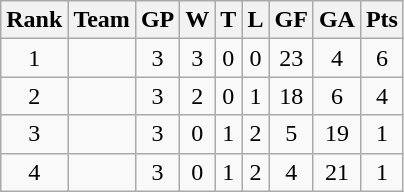<table class="wikitable" style="text-align:center">
<tr>
<th>Rank</th>
<th>Team</th>
<th>GP</th>
<th>W</th>
<th>T</th>
<th>L</th>
<th>GF</th>
<th>GA</th>
<th>Pts</th>
</tr>
<tr>
<td>1</td>
<td align="left"></td>
<td>3</td>
<td>3</td>
<td>0</td>
<td>0</td>
<td>23</td>
<td>4</td>
<td>6</td>
</tr>
<tr>
<td>2</td>
<td align="left"></td>
<td>3</td>
<td>2</td>
<td>0</td>
<td>1</td>
<td>18</td>
<td>6</td>
<td>4</td>
</tr>
<tr>
<td>3</td>
<td align="left"></td>
<td>3</td>
<td>0</td>
<td>1</td>
<td>2</td>
<td>5</td>
<td>19</td>
<td>1</td>
</tr>
<tr>
<td>4</td>
<td align="left"></td>
<td>3</td>
<td>0</td>
<td>1</td>
<td>2</td>
<td>4</td>
<td>21</td>
<td>1</td>
</tr>
</table>
